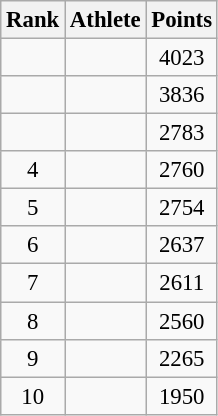<table class="wikitable" style="font-size:95%; text-align:center;">
<tr>
<th>Rank</th>
<th>Athlete</th>
<th>Points</th>
</tr>
<tr>
<td></td>
<td align=left></td>
<td align="center">4023</td>
</tr>
<tr>
<td></td>
<td align=left></td>
<td align="center">3836</td>
</tr>
<tr>
<td></td>
<td align=left></td>
<td align="center">2783</td>
</tr>
<tr>
<td>4</td>
<td align=left></td>
<td align="center">2760</td>
</tr>
<tr>
<td>5</td>
<td align=left></td>
<td align="center">2754</td>
</tr>
<tr>
<td>6</td>
<td align=left></td>
<td align="center">2637</td>
</tr>
<tr>
<td>7</td>
<td align=left></td>
<td align="center">2611</td>
</tr>
<tr>
<td>8</td>
<td align=left></td>
<td align="center">2560</td>
</tr>
<tr>
<td>9</td>
<td align=left></td>
<td align="center">2265</td>
</tr>
<tr>
<td>10</td>
<td align=left></td>
<td align="center">1950</td>
</tr>
</table>
